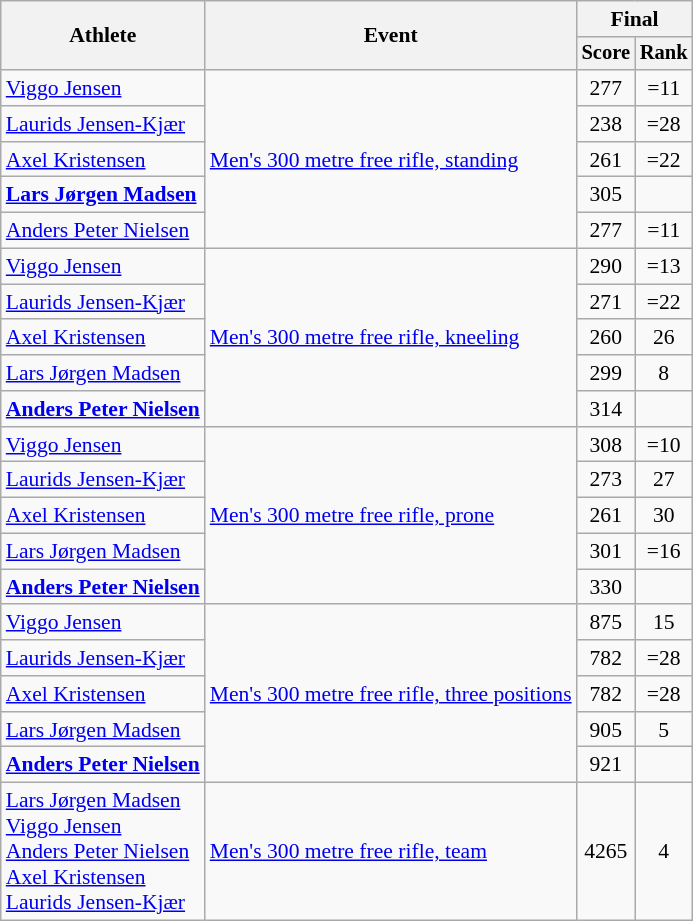<table class=wikitable style="font-size:90%">
<tr>
<th rowspan="2">Athlete</th>
<th rowspan="2">Event</th>
<th colspan=2>Final</th>
</tr>
<tr style="font-size:95%">
<th>Score</th>
<th>Rank</th>
</tr>
<tr>
<td><a href='#'>Viggo Jensen</a></td>
<td rowspan=5><a href='#'>Men's 300 metre free rifle, standing</a></td>
<td align="center">277</td>
<td align="center">=11</td>
</tr>
<tr>
<td><a href='#'>Laurids Jensen-Kjær</a></td>
<td align="center">238</td>
<td align="center">=28</td>
</tr>
<tr>
<td><a href='#'>Axel Kristensen</a></td>
<td align="center">261</td>
<td align="center">=22</td>
</tr>
<tr>
<td><strong><a href='#'>Lars Jørgen Madsen</a></strong></td>
<td align="center">305</td>
<td align="center"></td>
</tr>
<tr>
<td><a href='#'>Anders Peter Nielsen</a></td>
<td align="center">277</td>
<td align="center">=11</td>
</tr>
<tr>
<td><a href='#'>Viggo Jensen</a></td>
<td rowspan=5><a href='#'>Men's 300 metre free rifle, kneeling</a></td>
<td align="center">290</td>
<td align="center">=13</td>
</tr>
<tr>
<td><a href='#'>Laurids Jensen-Kjær</a></td>
<td align="center">271</td>
<td align="center">=22</td>
</tr>
<tr>
<td><a href='#'>Axel Kristensen</a></td>
<td align="center">260</td>
<td align="center">26</td>
</tr>
<tr>
<td><a href='#'>Lars Jørgen Madsen</a></td>
<td align="center">299</td>
<td align="center">8</td>
</tr>
<tr>
<td><strong><a href='#'>Anders Peter Nielsen</a></strong></td>
<td align="center">314</td>
<td align="center"></td>
</tr>
<tr>
<td><a href='#'>Viggo Jensen</a></td>
<td rowspan=5><a href='#'>Men's 300 metre free rifle, prone</a></td>
<td align="center">308</td>
<td align="center">=10</td>
</tr>
<tr>
<td><a href='#'>Laurids Jensen-Kjær</a></td>
<td align="center">273</td>
<td align="center">27</td>
</tr>
<tr>
<td><a href='#'>Axel Kristensen</a></td>
<td align="center">261</td>
<td align="center">30</td>
</tr>
<tr>
<td><a href='#'>Lars Jørgen Madsen</a></td>
<td align="center">301</td>
<td align="center">=16</td>
</tr>
<tr>
<td><strong><a href='#'>Anders Peter Nielsen</a></strong></td>
<td align="center">330</td>
<td align="center"></td>
</tr>
<tr>
<td><a href='#'>Viggo Jensen</a></td>
<td rowspan=5><a href='#'>Men's 300 metre free rifle, three positions</a></td>
<td align="center">875</td>
<td align="center">15</td>
</tr>
<tr>
<td><a href='#'>Laurids Jensen-Kjær</a></td>
<td align="center">782</td>
<td align="center">=28</td>
</tr>
<tr>
<td><a href='#'>Axel Kristensen</a></td>
<td align="center">782</td>
<td align="center">=28</td>
</tr>
<tr>
<td><a href='#'>Lars Jørgen Madsen</a></td>
<td align="center">905</td>
<td align="center">5</td>
</tr>
<tr>
<td><strong><a href='#'>Anders Peter Nielsen</a></strong></td>
<td align="center">921</td>
<td align="center"></td>
</tr>
<tr>
<td><a href='#'>Lars Jørgen Madsen</a><br><a href='#'>Viggo Jensen</a><br><a href='#'>Anders Peter Nielsen</a><br><a href='#'>Axel Kristensen</a><br><a href='#'>Laurids Jensen-Kjær</a></td>
<td><a href='#'>Men's 300 metre free rifle, team</a></td>
<td align="center">4265</td>
<td align="center">4</td>
</tr>
</table>
